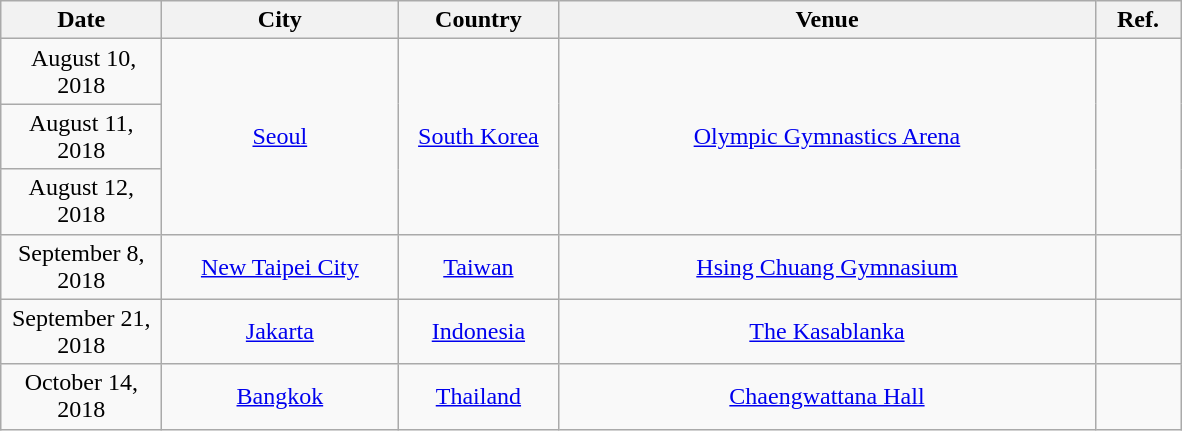<table class="wikitable" style="text-align:center;">
<tr>
<th width="100">Date</th>
<th width="150">City</th>
<th width="100">Country</th>
<th width="350">Venue</th>
<th width="50">Ref.</th>
</tr>
<tr>
<td> August 10, 2018</td>
<td rowspan="3"><a href='#'>Seoul</a></td>
<td rowspan="3"><a href='#'>South Korea</a></td>
<td rowspan="3"><a href='#'>Olympic Gymnastics Arena</a></td>
<td rowspan="3"></td>
</tr>
<tr>
<td>August 11, 2018</td>
</tr>
<tr>
<td>August 12, 2018</td>
</tr>
<tr>
<td>September 8, 2018</td>
<td><a href='#'>New Taipei City</a></td>
<td><a href='#'>Taiwan</a></td>
<td><a href='#'>Hsing Chuang Gymnasium</a></td>
<td></td>
</tr>
<tr>
<td>September 21, 2018</td>
<td><a href='#'>Jakarta</a></td>
<td><a href='#'>Indonesia</a></td>
<td><a href='#'>The Kasablanka</a></td>
<td></td>
</tr>
<tr>
<td>October 14, 2018</td>
<td><a href='#'>Bangkok</a></td>
<td><a href='#'>Thailand</a></td>
<td><a href='#'>Chaengwattana Hall</a></td>
<td></td>
</tr>
</table>
